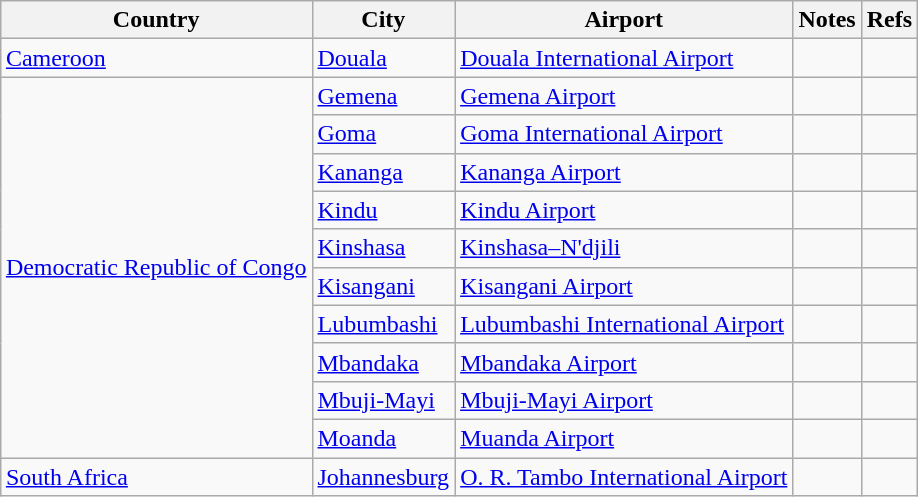<table class="wikitable sortable toccolours" style="margin:1em auto;">
<tr>
<th>Country</th>
<th>City</th>
<th>Airport</th>
<th>Notes</th>
<th class="unsortable">Refs</th>
</tr>
<tr>
<td><a href='#'>Cameroon</a></td>
<td><a href='#'>Douala</a></td>
<td><a href='#'>Douala International Airport</a></td>
<td></td>
<td align=center></td>
</tr>
<tr>
<td rowspan=10><a href='#'>Democratic Republic of Congo</a></td>
<td><a href='#'>Gemena</a></td>
<td><a href='#'>Gemena Airport</a></td>
<td></td>
<td align=center></td>
</tr>
<tr>
<td><a href='#'>Goma</a></td>
<td><a href='#'>Goma International Airport</a></td>
<td align=center></td>
<td align=center></td>
</tr>
<tr>
<td><a href='#'>Kananga</a></td>
<td><a href='#'>Kananga Airport</a></td>
<td></td>
<td align=center></td>
</tr>
<tr>
<td><a href='#'>Kindu</a></td>
<td><a href='#'>Kindu Airport</a></td>
<td></td>
<td align=center></td>
</tr>
<tr>
<td><a href='#'>Kinshasa</a></td>
<td><a href='#'>Kinshasa–N'djili</a></td>
<td></td>
<td align=center></td>
</tr>
<tr>
<td><a href='#'>Kisangani</a></td>
<td><a href='#'>Kisangani Airport</a></td>
<td></td>
<td align=center></td>
</tr>
<tr>
<td><a href='#'>Lubumbashi</a></td>
<td><a href='#'>Lubumbashi International Airport</a></td>
<td align=center></td>
<td align=center></td>
</tr>
<tr>
<td><a href='#'>Mbandaka</a></td>
<td><a href='#'>Mbandaka Airport</a></td>
<td></td>
<td align=center></td>
</tr>
<tr>
<td><a href='#'>Mbuji-Mayi</a></td>
<td><a href='#'>Mbuji-Mayi Airport</a></td>
<td></td>
<td align=center></td>
</tr>
<tr>
<td><a href='#'>Moanda</a></td>
<td><a href='#'>Muanda Airport</a></td>
<td></td>
<td align=center></td>
</tr>
<tr>
<td><a href='#'>South Africa</a></td>
<td><a href='#'>Johannesburg</a></td>
<td><a href='#'>O. R. Tambo International Airport</a></td>
<td></td>
<td align=center></td>
</tr>
</table>
